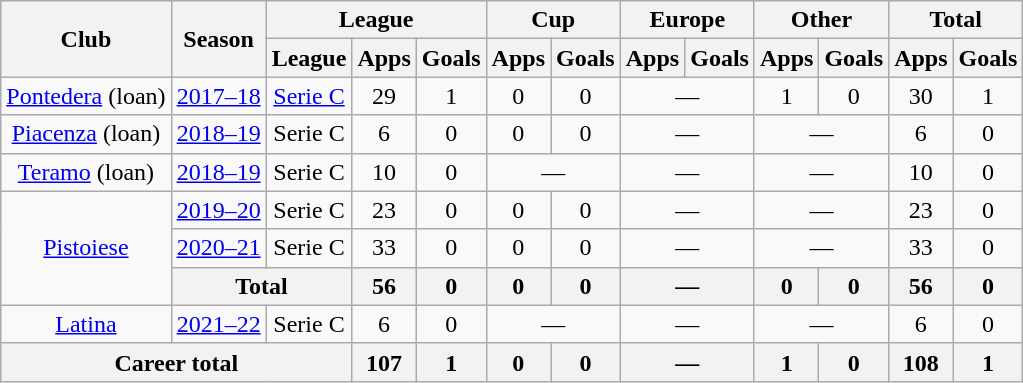<table class="wikitable" style="text-align: center;">
<tr>
<th rowspan="2">Club</th>
<th rowspan="2">Season</th>
<th colspan="3">League</th>
<th colspan="2">Cup</th>
<th colspan="2">Europe</th>
<th colspan="2">Other</th>
<th colspan="2">Total</th>
</tr>
<tr>
<th>League</th>
<th>Apps</th>
<th>Goals</th>
<th>Apps</th>
<th>Goals</th>
<th>Apps</th>
<th>Goals</th>
<th>Apps</th>
<th>Goals</th>
<th>Apps</th>
<th>Goals</th>
</tr>
<tr>
<td><a href='#'>Pontedera</a> (loan)</td>
<td><a href='#'>2017–18</a></td>
<td><a href='#'>Serie C</a></td>
<td>29</td>
<td>1</td>
<td>0</td>
<td>0</td>
<td colspan="2">—</td>
<td>1</td>
<td>0</td>
<td>30</td>
<td>1</td>
</tr>
<tr>
<td><a href='#'>Piacenza</a> (loan)</td>
<td><a href='#'>2018–19</a></td>
<td>Serie C</td>
<td>6</td>
<td>0</td>
<td>0</td>
<td>0</td>
<td colspan="2">—</td>
<td colspan="2">—</td>
<td>6</td>
<td>0</td>
</tr>
<tr>
<td><a href='#'>Teramo</a> (loan)</td>
<td><a href='#'>2018–19</a></td>
<td>Serie C</td>
<td>10</td>
<td>0</td>
<td colspan="2">—</td>
<td colspan="2">—</td>
<td colspan="2">—</td>
<td>10</td>
<td>0</td>
</tr>
<tr>
<td rowspan="3"><a href='#'>Pistoiese</a></td>
<td><a href='#'>2019–20</a></td>
<td>Serie C</td>
<td>23</td>
<td>0</td>
<td>0</td>
<td>0</td>
<td colspan="2">—</td>
<td colspan="2">—</td>
<td>23</td>
<td>0</td>
</tr>
<tr>
<td><a href='#'>2020–21</a></td>
<td>Serie C</td>
<td>33</td>
<td>0</td>
<td>0</td>
<td>0</td>
<td colspan="2">—</td>
<td colspan="2">—</td>
<td>33</td>
<td>0</td>
</tr>
<tr>
<th colspan="2">Total</th>
<th>56</th>
<th>0</th>
<th>0</th>
<th>0</th>
<th colspan="2">—</th>
<th>0</th>
<th>0</th>
<th>56</th>
<th>0</th>
</tr>
<tr>
<td><a href='#'>Latina</a></td>
<td><a href='#'>2021–22</a></td>
<td>Serie C</td>
<td>6</td>
<td>0</td>
<td colspan="2">—</td>
<td colspan="2">—</td>
<td colspan="2">—</td>
<td>6</td>
<td>0</td>
</tr>
<tr>
<th colspan="3">Career total</th>
<th>107</th>
<th>1</th>
<th>0</th>
<th>0</th>
<th colspan="2">—</th>
<th>1</th>
<th>0</th>
<th>108</th>
<th>1</th>
</tr>
</table>
